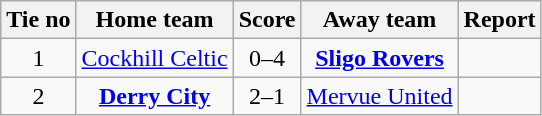<table class="wikitable" style="text-align: center">
<tr>
<th>Tie no</th>
<th>Home team</th>
<th>Score</th>
<th>Away team</th>
<th>Report</th>
</tr>
<tr>
<td>1</td>
<td><a href='#'>Cockhill Celtic</a></td>
<td>0–4</td>
<td><strong><a href='#'>Sligo Rovers</a></strong></td>
<td></td>
</tr>
<tr>
<td>2</td>
<td><strong><a href='#'>Derry City</a></strong></td>
<td>2–1</td>
<td><a href='#'>Mervue United</a></td>
<td></td>
</tr>
</table>
